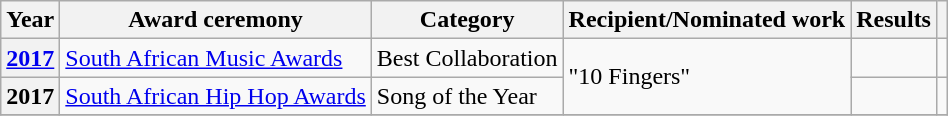<table class="wikitable">
<tr>
<th>Year</th>
<th>Award ceremony</th>
<th>Category</th>
<th>Recipient/Nominated work</th>
<th>Results</th>
<th></th>
</tr>
<tr>
<th><a href='#'>2017</a></th>
<td><a href='#'>South African Music Awards</a></td>
<td>Best Collaboration</td>
<td rowspan="2">"10 Fingers"</td>
<td></td>
<td></td>
</tr>
<tr>
<th>2017</th>
<td><a href='#'>South African Hip Hop Awards</a></td>
<td>Song of the Year</td>
<td></td>
<td></td>
</tr>
<tr>
</tr>
</table>
